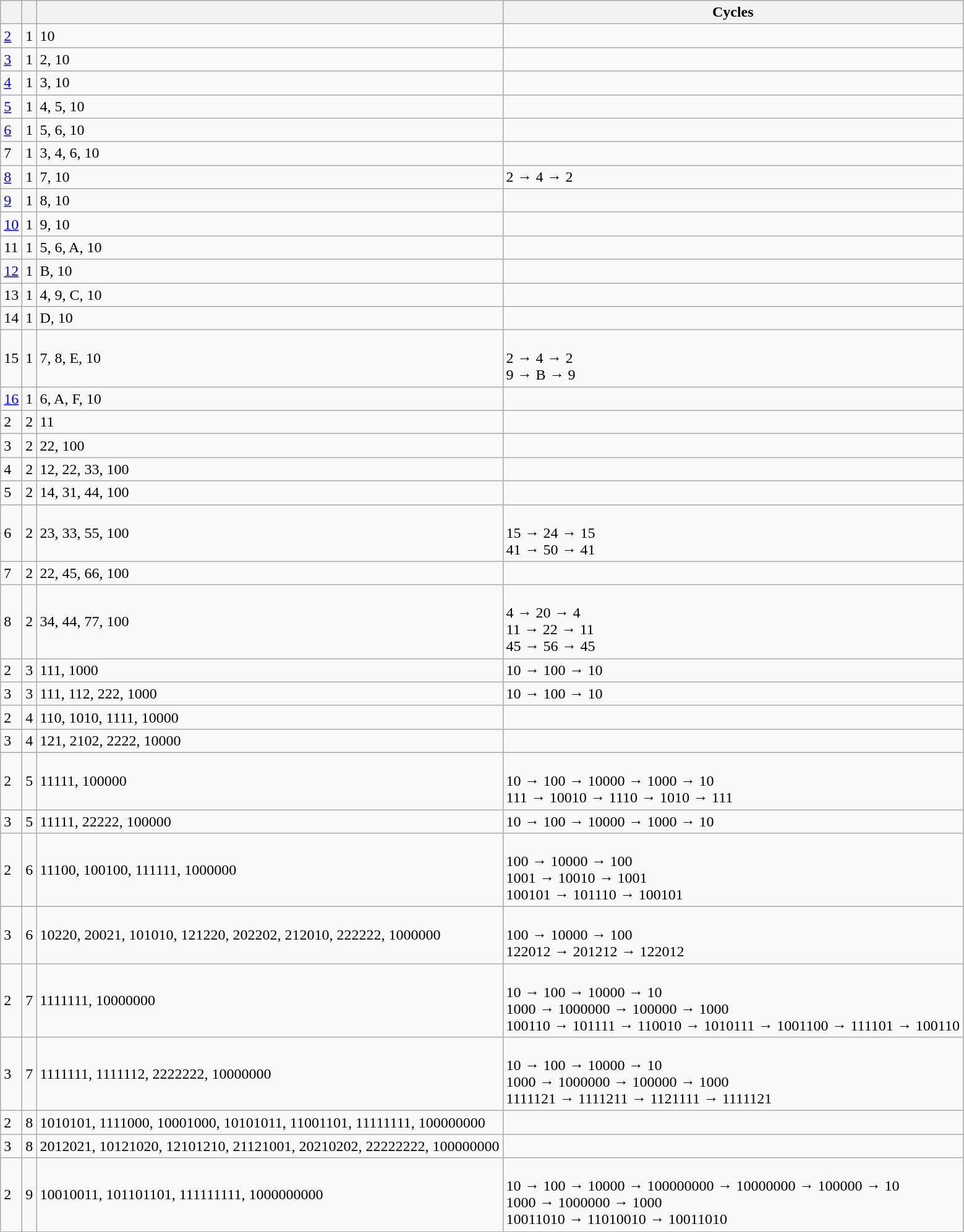<table class="wikitable">
<tr>
<th></th>
<th></th>
<th></th>
<th>Cycles</th>
</tr>
<tr -->
<td><a href='#'>2</a></td>
<td>1</td>
<td>10</td>
<td></td>
</tr>
<tr -->
<td><a href='#'>3</a></td>
<td>1</td>
<td>2, 10</td>
<td></td>
</tr>
<tr -->
<td><a href='#'>4</a></td>
<td>1</td>
<td>3, 10</td>
<td></td>
</tr>
<tr -->
<td><a href='#'>5</a></td>
<td>1</td>
<td>4, 5, 10</td>
<td></td>
</tr>
<tr -->
<td><a href='#'>6</a></td>
<td>1</td>
<td>5, 6, 10</td>
<td></td>
</tr>
<tr -->
<td>7</td>
<td>1</td>
<td>3, 4, 6, 10</td>
<td></td>
</tr>
<tr -->
<td><a href='#'>8</a></td>
<td>1</td>
<td>7, 10</td>
<td>2 → 4 → 2</td>
</tr>
<tr -->
<td><a href='#'>9</a></td>
<td>1</td>
<td>8, 10</td>
<td></td>
</tr>
<tr -->
<td><a href='#'>10</a></td>
<td>1</td>
<td>9, 10</td>
<td></td>
</tr>
<tr -->
<td>11</td>
<td>1</td>
<td>5, 6, A, 10</td>
<td></td>
</tr>
<tr -->
<td><a href='#'>12</a></td>
<td>1</td>
<td>B, 10</td>
<td></td>
</tr>
<tr -->
<td>13</td>
<td>1</td>
<td>4, 9, C, 10</td>
<td></td>
</tr>
<tr -->
<td>14</td>
<td>1</td>
<td>D, 10</td>
<td></td>
</tr>
<tr -->
<td>15</td>
<td>1</td>
<td>7, 8, E, 10</td>
<td><br>2 → 4 → 2<br>9 → B → 9</td>
</tr>
<tr -->
<td><a href='#'>16</a></td>
<td>1</td>
<td>6, A, F, 10</td>
<td></td>
</tr>
<tr -->
<td>2</td>
<td>2</td>
<td>11</td>
<td></td>
</tr>
<tr -->
<td>3</td>
<td>2</td>
<td>22, 100</td>
<td></td>
</tr>
<tr -->
<td>4</td>
<td>2</td>
<td>12, 22, 33, 100</td>
<td></td>
</tr>
<tr -->
<td>5</td>
<td>2</td>
<td>14, 31, 44, 100</td>
<td></td>
</tr>
<tr -->
<td>6</td>
<td>2</td>
<td>23, 33, 55, 100</td>
<td><br>15 → 24 → 15<br>41 → 50 → 41</td>
</tr>
<tr -->
<td>7</td>
<td>2</td>
<td>22, 45, 66, 100</td>
<td></td>
</tr>
<tr -->
<td>8</td>
<td>2</td>
<td>34, 44, 77, 100</td>
<td><br>4 → 20 → 4<br>11 → 22 → 11<br>45 → 56 → 45</td>
</tr>
<tr -->
<td>2</td>
<td>3</td>
<td>111, 1000</td>
<td>10 → 100 → 10</td>
</tr>
<tr -->
<td>3</td>
<td>3</td>
<td>111, 112, 222, 1000</td>
<td>10 → 100 → 10</td>
</tr>
<tr -->
<td>2</td>
<td>4</td>
<td>110, 1010, 1111, 10000</td>
<td></td>
</tr>
<tr -->
<td>3</td>
<td>4</td>
<td>121, 2102, 2222, 10000</td>
<td></td>
</tr>
<tr -->
<td>2</td>
<td>5</td>
<td>11111, 100000</td>
<td><br>10 → 100 → 10000 → 1000 → 10<br>111 → 10010 → 1110 → 1010 → 111</td>
</tr>
<tr -->
<td>3</td>
<td>5</td>
<td>11111, 22222, 100000</td>
<td>10 → 100 → 10000 → 1000 → 10</td>
</tr>
<tr -->
<td>2</td>
<td>6</td>
<td>11100, 100100, 111111, 1000000</td>
<td><br>100 → 10000 → 100<br>1001 → 10010 → 1001<br>100101 → 101110 → 100101</td>
</tr>
<tr -->
<td>3</td>
<td>6</td>
<td>10220, 20021, 101010, 121220, 202202, 212010, 222222, 1000000</td>
<td><br>100 → 10000 → 100<br>122012 → 201212 → 122012</td>
</tr>
<tr -->
<td>2</td>
<td>7</td>
<td>1111111, 10000000</td>
<td><br>10 → 100 → 10000 → 10<br>1000 → 1000000 → 100000 → 1000<br>100110 → 101111 → 110010 → 1010111 → 1001100 → 111101 → 100110</td>
</tr>
<tr -->
<td>3</td>
<td>7</td>
<td>1111111, 1111112, 2222222, 10000000</td>
<td><br>10 → 100 → 10000 → 10<br>1000 → 1000000 → 100000 → 1000<br>1111121 → 1111211 → 1121111 → 1111121</td>
</tr>
<tr -->
<td>2</td>
<td>8</td>
<td>1010101, 1111000, 10001000, 10101011, 11001101, 11111111, 100000000</td>
<td></td>
</tr>
<tr -->
<td>3</td>
<td>8</td>
<td>2012021, 10121020, 12101210, 21121001, 20210202, 22222222, 100000000</td>
<td></td>
</tr>
<tr -->
<td>2</td>
<td>9</td>
<td>10010011, 101101101, 111111111, 1000000000</td>
<td><br>10 → 100 → 10000 → 100000000 → 10000000 → 100000 → 10<br>1000 → 1000000 → 1000<br>10011010 → 11010010 → 10011010</td>
</tr>
</table>
